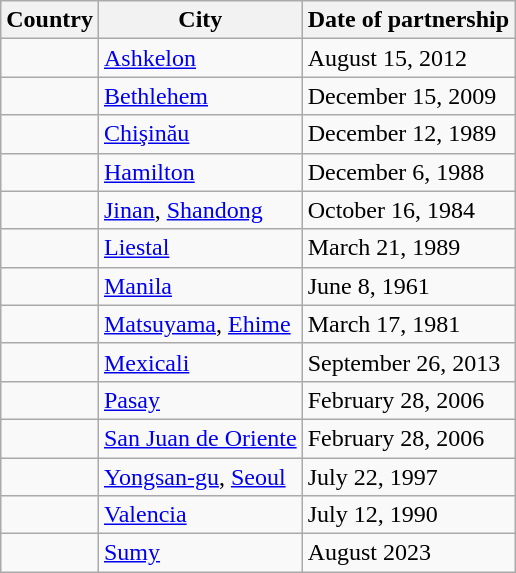<table class="wikitable">
<tr>
<th>Country</th>
<th>City</th>
<th>Date of partnership</th>
</tr>
<tr>
<td></td>
<td><a href='#'>Ashkelon</a></td>
<td>August 15, 2012</td>
</tr>
<tr>
<td></td>
<td><a href='#'>Bethlehem</a></td>
<td>December 15, 2009</td>
</tr>
<tr>
<td></td>
<td><a href='#'>Chişinău</a></td>
<td>December 12, 1989</td>
</tr>
<tr>
<td></td>
<td><a href='#'>Hamilton</a></td>
<td>December 6, 1988</td>
</tr>
<tr>
<td></td>
<td><a href='#'>Jinan</a>, <a href='#'>Shandong</a></td>
<td>October 16, 1984</td>
</tr>
<tr>
<td></td>
<td><a href='#'>Liestal</a></td>
<td>March 21, 1989</td>
</tr>
<tr>
<td></td>
<td><a href='#'>Manila</a></td>
<td>June 8, 1961</td>
</tr>
<tr>
<td></td>
<td><a href='#'>Matsuyama</a>, <a href='#'>Ehime</a></td>
<td>March 17, 1981</td>
</tr>
<tr>
<td></td>
<td><a href='#'>Mexicali</a></td>
<td>September 26, 2013</td>
</tr>
<tr>
<td></td>
<td><a href='#'>Pasay</a></td>
<td>February 28, 2006</td>
</tr>
<tr>
<td></td>
<td><a href='#'>San Juan de Oriente</a></td>
<td>February 28, 2006</td>
</tr>
<tr>
<td></td>
<td><a href='#'>Yongsan-gu</a>, <a href='#'>Seoul</a></td>
<td>July 22, 1997</td>
</tr>
<tr>
<td></td>
<td><a href='#'>Valencia</a></td>
<td>July 12, 1990</td>
</tr>
<tr>
<td></td>
<td><a href='#'>Sumy</a></td>
<td>August 2023</td>
</tr>
</table>
